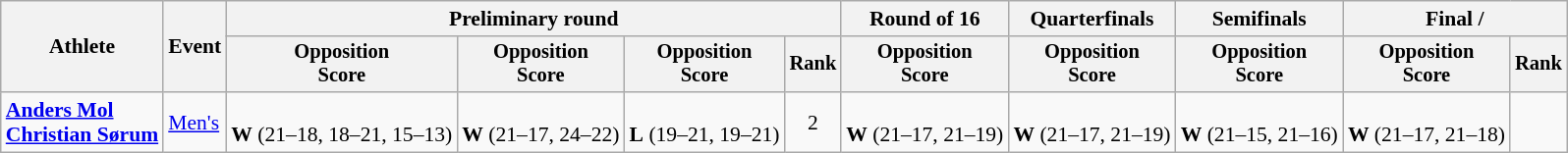<table class=wikitable style="font-size:90%">
<tr>
<th rowspan=2>Athlete</th>
<th rowspan=2>Event</th>
<th colspan=4>Preliminary round</th>
<th>Round of 16</th>
<th>Quarterfinals</th>
<th>Semifinals</th>
<th colspan=2>Final / </th>
</tr>
<tr style=font-size:95%>
<th>Opposition<br>Score</th>
<th>Opposition<br>Score</th>
<th>Opposition<br>Score</th>
<th>Rank</th>
<th>Opposition<br>Score</th>
<th>Opposition<br>Score</th>
<th>Opposition<br>Score</th>
<th>Opposition<br>Score</th>
<th>Rank</th>
</tr>
<tr align=center>
<td align=left><strong><a href='#'>Anders Mol</a><br><a href='#'>Christian Sørum</a></strong></td>
<td align=left><a href='#'>Men's</a></td>
<td><br><strong>W</strong> (21–18, 18–21, 15–13)</td>
<td><br> <strong>W</strong> (21–17, 24–22)</td>
<td><br><strong>L</strong> (19–21, 19–21)</td>
<td>2</td>
<td><br><strong>W</strong> (21–17, 21–19)</td>
<td><br><strong>W</strong> (21–17, 21–19)</td>
<td><br><strong>W</strong> (21–15, 21–16)</td>
<td><br><strong>W</strong> (21–17, 21–18)</td>
<td></td>
</tr>
</table>
